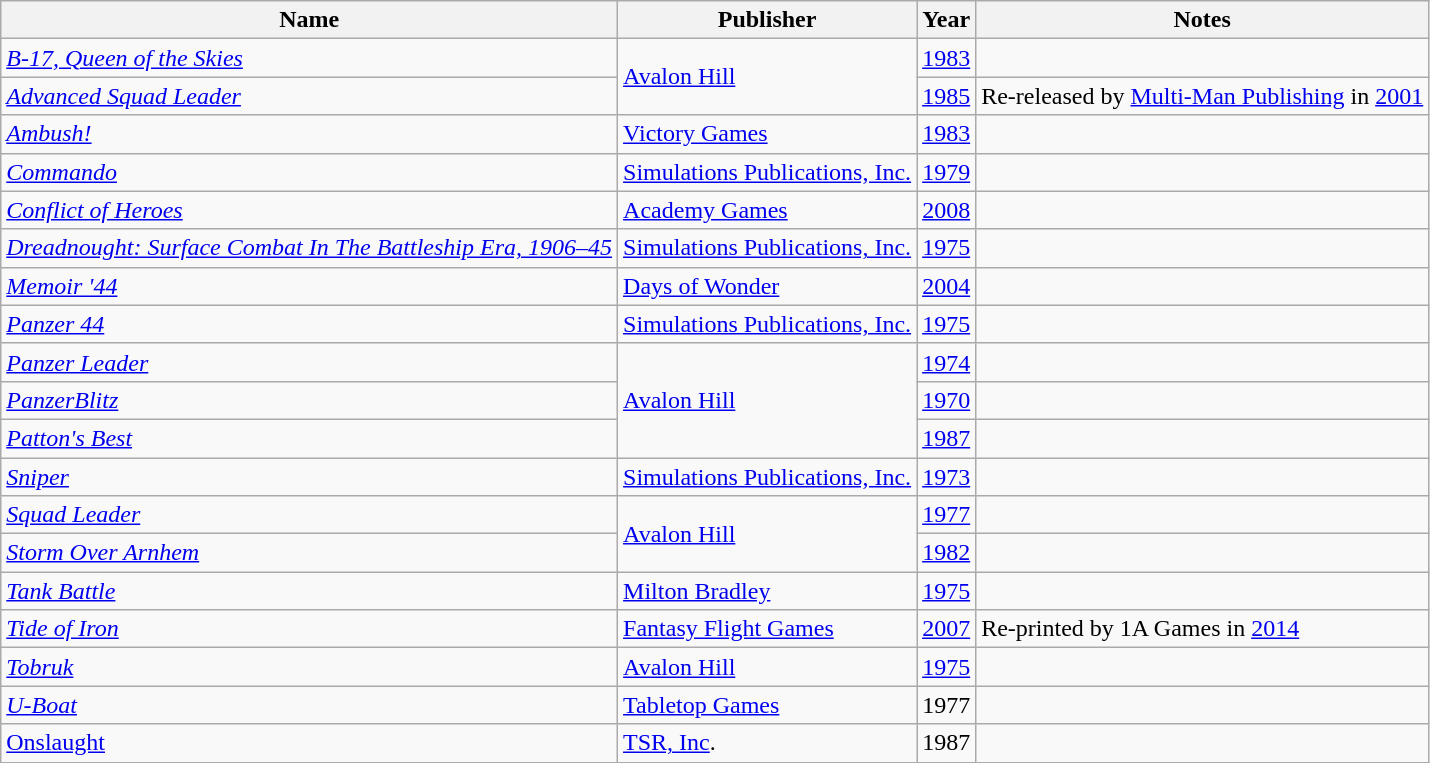<table class="wikitable">
<tr>
<th>Name</th>
<th>Publisher</th>
<th>Year</th>
<th>Notes</th>
</tr>
<tr>
<td><em><a href='#'>B-17, Queen of the Skies</a></em></td>
<td rowspan="2"><a href='#'>Avalon Hill</a></td>
<td><a href='#'>1983</a></td>
<td></td>
</tr>
<tr>
<td><em><a href='#'>Advanced Squad Leader</a></em></td>
<td><a href='#'>1985</a></td>
<td>Re-released by <a href='#'>Multi-Man Publishing</a> in <a href='#'>2001</a></td>
</tr>
<tr>
<td><em><a href='#'>Ambush!</a></em></td>
<td><a href='#'>Victory Games</a></td>
<td><a href='#'>1983</a></td>
<td></td>
</tr>
<tr>
<td><em><a href='#'>Commando</a></em></td>
<td><a href='#'>Simulations Publications, Inc.</a></td>
<td><a href='#'>1979</a></td>
<td></td>
</tr>
<tr>
<td><em><a href='#'>Conflict of Heroes</a></em></td>
<td><a href='#'>Academy Games</a></td>
<td><a href='#'>2008</a></td>
<td></td>
</tr>
<tr>
<td><em><a href='#'>Dreadnought: Surface Combat In The Battleship Era, 1906–45</a></em></td>
<td><a href='#'>Simulations Publications, Inc.</a></td>
<td><a href='#'>1975</a></td>
<td></td>
</tr>
<tr>
<td><em><a href='#'>Memoir '44</a></em></td>
<td><a href='#'>Days of Wonder</a></td>
<td><a href='#'>2004</a></td>
<td></td>
</tr>
<tr>
<td><em><a href='#'>Panzer 44</a></em></td>
<td><a href='#'>Simulations Publications, Inc.</a></td>
<td><a href='#'>1975</a></td>
<td></td>
</tr>
<tr>
<td><em><a href='#'>Panzer Leader</a></em></td>
<td rowspan="3"><a href='#'>Avalon Hill</a></td>
<td><a href='#'>1974</a></td>
<td></td>
</tr>
<tr>
<td><em><a href='#'>PanzerBlitz</a></em></td>
<td><a href='#'>1970</a></td>
<td></td>
</tr>
<tr>
<td><em><a href='#'>Patton's Best</a></em></td>
<td><a href='#'>1987</a></td>
<td></td>
</tr>
<tr>
<td><em><a href='#'>Sniper</a></em></td>
<td><a href='#'>Simulations Publications, Inc.</a></td>
<td><a href='#'>1973</a></td>
<td></td>
</tr>
<tr>
<td><em><a href='#'>Squad Leader</a></em></td>
<td rowspan="2"><a href='#'>Avalon Hill</a></td>
<td><a href='#'>1977</a></td>
<td></td>
</tr>
<tr>
<td><em><a href='#'>Storm Over Arnhem</a></em></td>
<td><a href='#'>1982</a></td>
<td></td>
</tr>
<tr>
<td><em><a href='#'>Tank Battle</a></em></td>
<td><a href='#'>Milton Bradley</a></td>
<td><a href='#'>1975</a></td>
<td></td>
</tr>
<tr>
<td><em><a href='#'>Tide of Iron</a></em></td>
<td><a href='#'>Fantasy Flight Games</a></td>
<td><a href='#'>2007</a></td>
<td>Re-printed by 1A Games in <a href='#'>2014</a></td>
</tr>
<tr>
<td><em><a href='#'>Tobruk</a></em></td>
<td><a href='#'>Avalon Hill</a></td>
<td><a href='#'>1975</a></td>
</tr>
<tr>
<td><em><a href='#'>U-Boat</a></em></td>
<td><a href='#'>Tabletop Games</a></td>
<td>1977</td>
<td></td>
</tr>
<tr>
<td><a href='#'>Onslaught</a></td>
<td><a href='#'>TSR, Inc</a>.</td>
<td>1987</td>
<td></td>
</tr>
</table>
